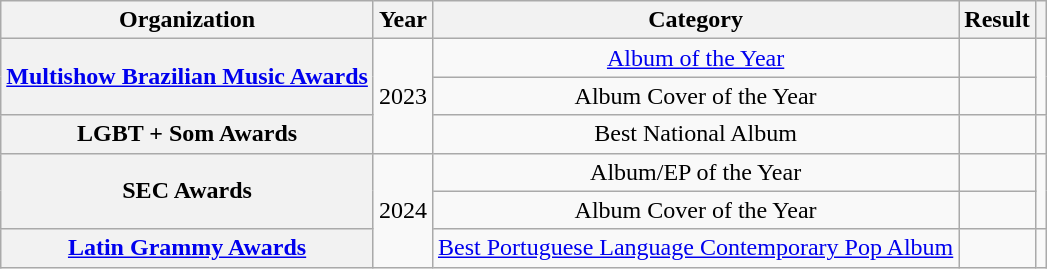<table class="wikitable sortable plainrowheaders" style="border:none; margin:0; text-align:center;">
<tr>
<th scope="col">Organization</th>
<th scope="col">Year</th>
<th scope="col">Category</th>
<th scope="col">Result</th>
<th scope="col" class="unsortable"></th>
</tr>
<tr>
<th scope="row" rowspan="2"><a href='#'>Multishow Brazilian Music Awards</a></th>
<td rowspan="3">2023</td>
<td><a href='#'>Album of the Year</a></td>
<td></td>
<td rowspan="2"></td>
</tr>
<tr>
<td>Album Cover of the Year</td>
<td></td>
</tr>
<tr>
<th scope="row">LGBT + Som Awards</th>
<td>Best National Album</td>
<td></td>
<td></td>
</tr>
<tr>
<th scope="row" rowspan="2">SEC Awards</th>
<td rowspan="3">2024</td>
<td>Album/EP of the Year</td>
<td></td>
<td rowspan="2"></td>
</tr>
<tr>
<td>Album Cover of the Year</td>
<td></td>
</tr>
<tr>
<th scope="row"><a href='#'>Latin Grammy Awards</a></th>
<td><a href='#'>Best Portuguese Language Contemporary Pop Album</a></td>
<td></td>
<td></td>
</tr>
</table>
